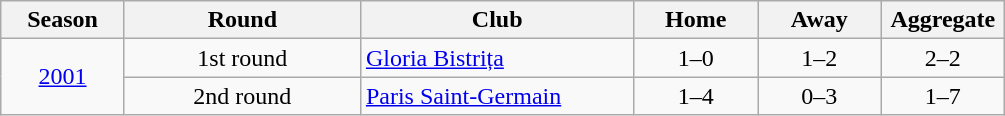<table class="wikitable" style="text-align:center;">
<tr>
<th width=75px>Season</th>
<th width=150px>Round</th>
<th width=175px>Club</th>
<th width=75px>Home</th>
<th width=75px>Away</th>
<th width=75px>Aggregate</th>
</tr>
<tr>
<td rowspan=2><a href='#'>2001</a></td>
<td>1st round</td>
<td align=left> <a href='#'>Gloria Bistrița</a></td>
<td>1–0</td>
<td>1–2</td>
<td>2–2</td>
</tr>
<tr>
<td>2nd round</td>
<td align=left> <a href='#'>Paris Saint-Germain</a></td>
<td>1–4</td>
<td>0–3</td>
<td>1–7</td>
</tr>
</table>
